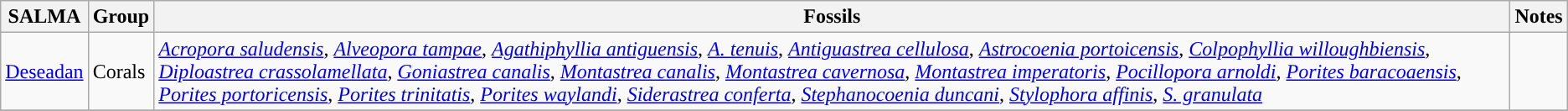<table class="wikitable sortable">
<tr>
<th>SALMA</th>
<th>Group</th>
<th>Fossils</th>
<th class=unsortable>Notes</th>
</tr>
<tr>
<td style="background-color: "><a href='#'>Deseadan</a></td>
<td>Corals</td>
<td><em><a href='#'>Acropora saludensis</a></em>, <em><a href='#'>Alveopora tampae</a></em>, <em><a href='#'>Agathiphyllia antiguensis</a></em>, <em><a href='#'>A. tenuis</a></em>, <em><a href='#'>Antiguastrea cellulosa</a></em>, <em><a href='#'>Astrocoenia portoicensis</a></em>, <em><a href='#'>Colpophyllia willoughbiensis</a></em>, <em><a href='#'>Diploastrea crassolamellata</a></em>, <em><a href='#'>Goniastrea canalis</a></em>, <em><a href='#'>Montastrea canalis</a></em>, <em><a href='#'>Montastrea cavernosa</a></em>, <em><a href='#'>Montastrea imperatoris</a></em>, <em><a href='#'>Pocillopora arnoldi</a></em>, <em><a href='#'>Porites baracoaensis</a></em>, <em><a href='#'>Porites portoricensis</a></em>, <em><a href='#'>Porites trinitatis</a></em>, <em><a href='#'>Porites waylandi</a></em>, <em><a href='#'>Siderastrea conferta</a></em>, <em><a href='#'>Stephanocoenia duncani</a></em>, <em><a href='#'>Stylophora affinis</a></em>, <em><a href='#'>S. granulata</a></em></td>
<td></td>
</tr>
<tr>
</tr>
</table>
